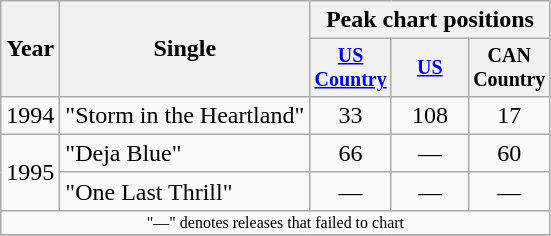<table class="wikitable" style="text-align:center;">
<tr>
<th rowspan="2">Year</th>
<th rowspan="2">Single</th>
<th colspan="3">Peak chart positions</th>
</tr>
<tr style="font-size:smaller;">
<th width="45"><a href='#'>US Country</a></th>
<th width="45"><a href='#'>US</a></th>
<th width="45">CAN Country</th>
</tr>
<tr>
<td>1994</td>
<td align="left">"Storm in the Heartland"</td>
<td>33</td>
<td>108</td>
<td>17</td>
</tr>
<tr>
<td rowspan="2">1995</td>
<td align="left">"Deja Blue"</td>
<td>66</td>
<td>—</td>
<td>60</td>
</tr>
<tr>
<td align="left">"One Last Thrill"</td>
<td>—</td>
<td>—</td>
<td>—</td>
</tr>
<tr>
<td align="center" colspan="10" style="font-size:8pt">"—" denotes releases that failed to chart</td>
</tr>
<tr>
</tr>
</table>
